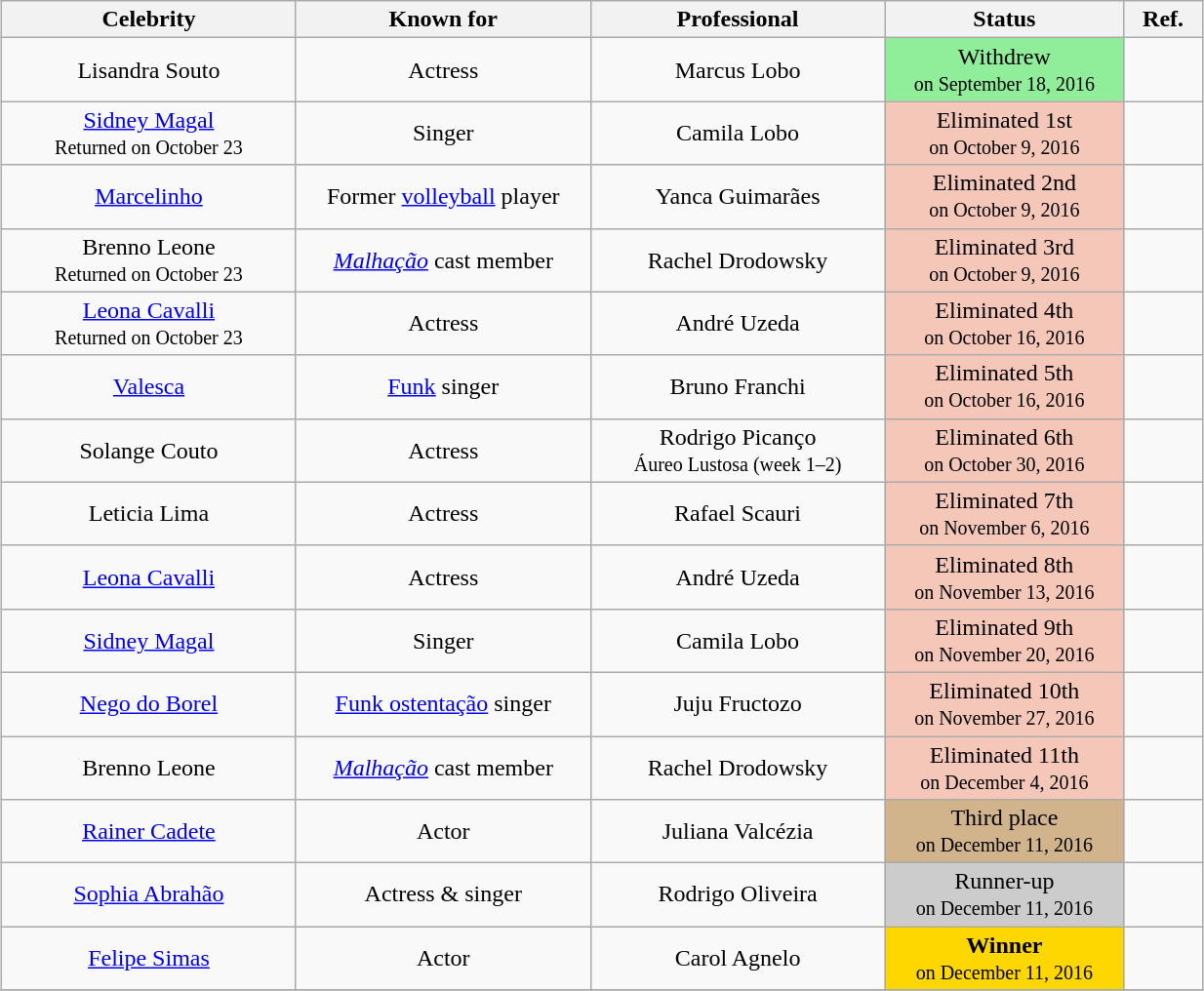<table class="wikitable" style="margin:1em auto; text-align:center; width:65%;">
<tr>
<th width=125>Celebrity</th>
<th width=125>Known for</th>
<th width=125>Professional</th>
<th width=100>Status</th>
<th width=015>Ref.</th>
</tr>
<tr>
<td>Lisandra Souto</td>
<td>Actress</td>
<td>Marcus Lobo</td>
<td bgcolor="90EE9B">Withdrew<br><small>on September 18, 2016</small></td>
<td></td>
</tr>
<tr>
<td><a href='#'>Sidney Magal</a><br><small>Returned on October 23</small></td>
<td>Singer</td>
<td>Camila Lobo</td>
<td bgcolor="#F4C7B8">Eliminated 1st<br><small>on October 9, 2016</small></td>
<td></td>
</tr>
<tr>
<td><a href='#'>Marcelinho</a></td>
<td>Former <a href='#'>volleyball</a> player</td>
<td>Yanca Guimarães</td>
<td bgcolor="#F4C7B8">Eliminated 2nd<br><small>on October 9, 2016</small></td>
<td></td>
</tr>
<tr>
<td>Brenno Leone<br><small>Returned on October 23</small></td>
<td><em><a href='#'>Malhação</a></em> cast member</td>
<td>Rachel Drodowsky</td>
<td bgcolor="#F4C7B8">Eliminated 3rd<br><small>on October 9, 2016</small></td>
<td></td>
</tr>
<tr>
<td><a href='#'>Leona Cavalli</a><br><small>Returned on October 23</small></td>
<td>Actress</td>
<td>André Uzeda</td>
<td bgcolor="#F4C7B8">Eliminated 4th<br><small>on October 16, 2016</small></td>
<td></td>
</tr>
<tr>
<td><a href='#'>Valesca</a></td>
<td><a href='#'>Funk</a> singer</td>
<td>Bruno Franchi</td>
<td bgcolor="#F4C7B8">Eliminated 5th<br><small>on October 16, 2016</small></td>
<td></td>
</tr>
<tr>
<td>Solange Couto</td>
<td>Actress</td>
<td>Rodrigo Picanço<br><small>Áureo Lustosa  (week 1–2)</small></td>
<td bgcolor="#F4C7B8">Eliminated 6th<br><small>on October 30, 2016</small></td>
<td></td>
</tr>
<tr>
<td>Leticia Lima</td>
<td>Actress</td>
<td>Rafael Scauri</td>
<td bgcolor="#F4C7B8">Eliminated 7th<br><small>on November 6, 2016</small></td>
<td></td>
</tr>
<tr>
<td><a href='#'>Leona Cavalli</a></td>
<td>Actress</td>
<td>André Uzeda</td>
<td bgcolor="#F4C7B8">Eliminated 8th<br><small>on November 13, 2016</small></td>
<td></td>
</tr>
<tr>
<td><a href='#'>Sidney Magal</a></td>
<td>Singer</td>
<td>Camila Lobo</td>
<td bgcolor="#F4C7B8">Eliminated 9th<br><small>on November 20, 2016</small></td>
<td></td>
</tr>
<tr>
<td><a href='#'>Nego do Borel</a></td>
<td><a href='#'>Funk ostentação</a> singer</td>
<td>Juju Fructozo</td>
<td bgcolor="#F4C7B8">Eliminated 10th<br><small>on November 27, 2016</small></td>
<td></td>
</tr>
<tr>
<td>Brenno Leone</td>
<td><em><a href='#'>Malhação</a></em> cast member</td>
<td>Rachel Drodowsky</td>
<td bgcolor="#F4C7B8">Eliminated 11th<br><small>on December 4, 2016</small></td>
<td></td>
</tr>
<tr>
<td><a href='#'>Rainer Cadete</a></td>
<td>Actor</td>
<td>Juliana Valcézia</td>
<td bgcolor="D2B48C">Third place<br><small>on December 11, 2016</small></td>
<td></td>
</tr>
<tr>
<td><a href='#'>Sophia Abrahão</a></td>
<td>Actress & singer</td>
<td>Rodrigo Oliveira</td>
<td bgcolor="CCCCCC">Runner-up<br><small>on December 11, 2016</small></td>
<td></td>
</tr>
<tr>
<td><a href='#'>Felipe Simas</a></td>
<td>Actor</td>
<td>Carol Agnelo</td>
<td bgcolor="FFD700"><strong>Winner</strong><br><small>on December 11, 2016</small></td>
<td></td>
</tr>
<tr>
</tr>
</table>
